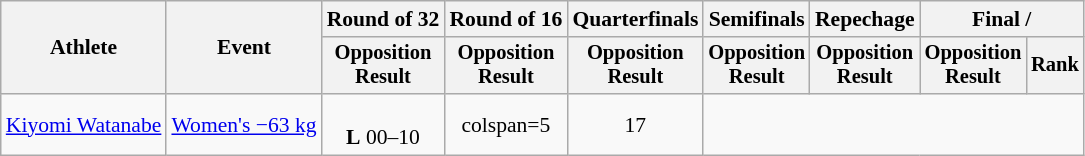<table class=wikitable style=font-size:90%;text-align:center>
<tr>
<th rowspan=2>Athlete</th>
<th rowspan=2>Event</th>
<th>Round of 32</th>
<th>Round of 16</th>
<th>Quarterfinals</th>
<th>Semifinals</th>
<th>Repechage</th>
<th colspan=2>Final / </th>
</tr>
<tr style=font-size:95%>
<th>Opposition<br>Result</th>
<th>Opposition<br>Result</th>
<th>Opposition<br>Result</th>
<th>Opposition<br>Result</th>
<th>Opposition<br>Result</th>
<th>Opposition<br>Result</th>
<th>Rank</th>
</tr>
<tr>
<td align=left><a href='#'>Kiyomi Watanabe</a></td>
<td align=left><a href='#'>Women's −63 kg</a></td>
<td><br><strong>L</strong> 00–10</td>
<td>colspan=5 </td>
<td>17</td>
</tr>
</table>
